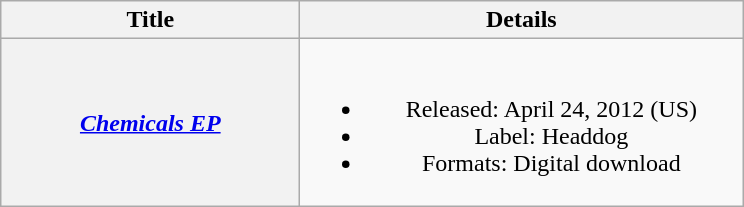<table class="wikitable plainrowheaders" style="text-align:center;">
<tr>
<th scope="col" style="width:12em;">Title</th>
<th scope="col" style="width:18em;">Details</th>
</tr>
<tr>
<th scope="row"><em><a href='#'>Chemicals EP</a></em></th>
<td><br><ul><li>Released: April 24, 2012 <span>(US)</span></li><li>Label: Headdog</li><li>Formats: Digital download</li></ul></td>
</tr>
</table>
